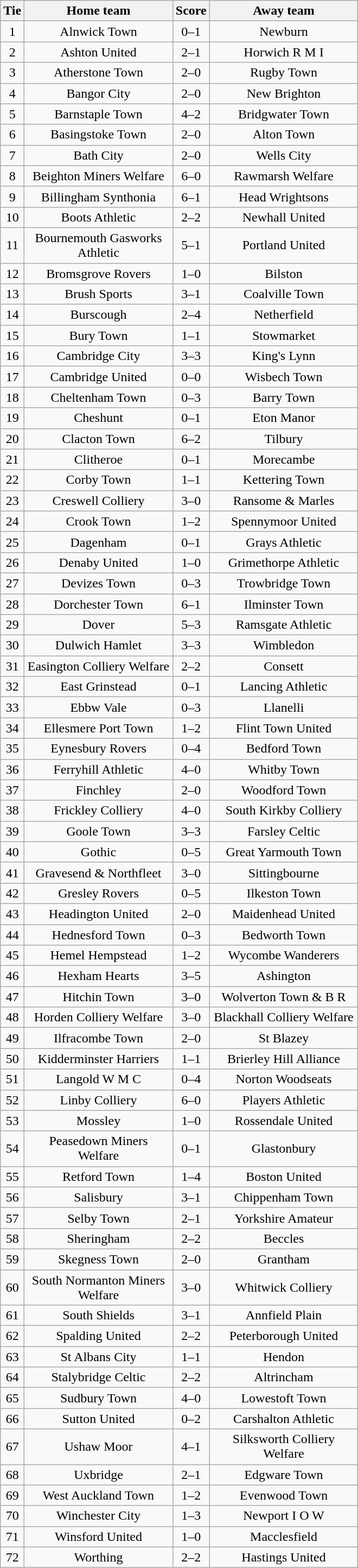<table class="wikitable" style="text-align:center;">
<tr>
<th width=20>Tie</th>
<th width=175>Home team</th>
<th width=20>Score</th>
<th width=175>Away team</th>
</tr>
<tr>
<td>1</td>
<td>Alnwick Town</td>
<td>0–1</td>
<td>Newburn</td>
</tr>
<tr>
<td>2</td>
<td>Ashton United</td>
<td>2–1</td>
<td>Horwich R M I</td>
</tr>
<tr>
<td>3</td>
<td>Atherstone Town</td>
<td>2–0</td>
<td>Rugby Town</td>
</tr>
<tr>
<td>4</td>
<td>Bangor City</td>
<td>2–0</td>
<td>New Brighton</td>
</tr>
<tr>
<td>5</td>
<td>Barnstaple Town</td>
<td>4–2</td>
<td>Bridgwater Town</td>
</tr>
<tr>
<td>6</td>
<td>Basingstoke Town</td>
<td>2–0</td>
<td>Alton Town</td>
</tr>
<tr>
<td>7</td>
<td>Bath City</td>
<td>2–0</td>
<td>Wells City</td>
</tr>
<tr>
<td>8</td>
<td>Beighton Miners Welfare</td>
<td>6–0</td>
<td>Rawmarsh Welfare</td>
</tr>
<tr>
<td>9</td>
<td>Billingham Synthonia</td>
<td>6–1</td>
<td>Head Wrightsons</td>
</tr>
<tr>
<td>10</td>
<td>Boots Athletic</td>
<td>2–2</td>
<td>Newhall United</td>
</tr>
<tr>
<td>11</td>
<td>Bournemouth Gasworks Athletic</td>
<td>5–1</td>
<td>Portland United</td>
</tr>
<tr>
<td>12</td>
<td>Bromsgrove Rovers</td>
<td>1–0</td>
<td>Bilston</td>
</tr>
<tr>
<td>13</td>
<td>Brush Sports</td>
<td>3–1</td>
<td>Coalville Town</td>
</tr>
<tr>
<td>14</td>
<td>Burscough</td>
<td>2–4</td>
<td>Netherfield</td>
</tr>
<tr>
<td>15</td>
<td>Bury Town</td>
<td>1–1</td>
<td>Stowmarket</td>
</tr>
<tr>
<td>16</td>
<td>Cambridge City</td>
<td>3–3</td>
<td>King's Lynn</td>
</tr>
<tr>
<td>17</td>
<td>Cambridge United</td>
<td>0–0</td>
<td>Wisbech Town</td>
</tr>
<tr>
<td>18</td>
<td>Cheltenham Town</td>
<td>0–3</td>
<td>Barry Town</td>
</tr>
<tr>
<td>19</td>
<td>Cheshunt</td>
<td>0–1</td>
<td>Eton Manor</td>
</tr>
<tr>
<td>20</td>
<td>Clacton Town</td>
<td>6–2</td>
<td>Tilbury</td>
</tr>
<tr>
<td>21</td>
<td>Clitheroe</td>
<td>0–1</td>
<td>Morecambe</td>
</tr>
<tr>
<td>22</td>
<td>Corby Town</td>
<td>1–1</td>
<td>Kettering Town</td>
</tr>
<tr>
<td>23</td>
<td>Creswell Colliery</td>
<td>3–0</td>
<td>Ransome & Marles</td>
</tr>
<tr>
<td>24</td>
<td>Crook Town</td>
<td>1–2</td>
<td>Spennymoor United</td>
</tr>
<tr>
<td>25</td>
<td>Dagenham</td>
<td>0–1</td>
<td>Grays Athletic</td>
</tr>
<tr>
<td>26</td>
<td>Denaby United</td>
<td>1–0</td>
<td>Grimethorpe Athletic</td>
</tr>
<tr>
<td>27</td>
<td>Devizes Town</td>
<td>0–3</td>
<td>Trowbridge Town</td>
</tr>
<tr>
<td>28</td>
<td>Dorchester Town</td>
<td>6–1</td>
<td>Ilminster Town</td>
</tr>
<tr>
<td>29</td>
<td>Dover</td>
<td>5–3</td>
<td>Ramsgate Athletic</td>
</tr>
<tr>
<td>30</td>
<td>Dulwich Hamlet</td>
<td>3–3</td>
<td>Wimbledon</td>
</tr>
<tr>
<td>31</td>
<td>Easington Colliery Welfare</td>
<td>2–2</td>
<td>Consett</td>
</tr>
<tr>
<td>32</td>
<td>East Grinstead</td>
<td>0–1</td>
<td>Lancing Athletic</td>
</tr>
<tr>
<td>33</td>
<td>Ebbw Vale</td>
<td>0–3</td>
<td>Llanelli</td>
</tr>
<tr>
<td>34</td>
<td>Ellesmere Port Town</td>
<td>1–2</td>
<td>Flint Town United</td>
</tr>
<tr>
<td>35</td>
<td>Eynesbury Rovers</td>
<td>0–4</td>
<td>Bedford Town</td>
</tr>
<tr>
<td>36</td>
<td>Ferryhill Athletic</td>
<td>4–0</td>
<td>Whitby Town</td>
</tr>
<tr>
<td>37</td>
<td>Finchley</td>
<td>2–0</td>
<td>Woodford Town</td>
</tr>
<tr>
<td>38</td>
<td>Frickley Colliery</td>
<td>4–0</td>
<td>South Kirkby Colliery</td>
</tr>
<tr>
<td>39</td>
<td>Goole Town</td>
<td>3–3</td>
<td>Farsley Celtic</td>
</tr>
<tr>
<td>40</td>
<td>Gothic</td>
<td>0–5</td>
<td>Great Yarmouth Town</td>
</tr>
<tr>
<td>41</td>
<td>Gravesend & Northfleet</td>
<td>3–0</td>
<td>Sittingbourne</td>
</tr>
<tr>
<td>42</td>
<td>Gresley Rovers</td>
<td>0–5</td>
<td>Ilkeston Town</td>
</tr>
<tr>
<td>43</td>
<td>Headington United</td>
<td>2–0</td>
<td>Maidenhead United</td>
</tr>
<tr>
<td>44</td>
<td>Hednesford Town</td>
<td>0–3</td>
<td>Bedworth Town</td>
</tr>
<tr>
<td>45</td>
<td>Hemel Hempstead</td>
<td>1–2</td>
<td>Wycombe Wanderers</td>
</tr>
<tr>
<td>46</td>
<td>Hexham Hearts</td>
<td>3–5</td>
<td>Ashington</td>
</tr>
<tr>
<td>47</td>
<td>Hitchin Town</td>
<td>3–0</td>
<td>Wolverton Town & B R</td>
</tr>
<tr>
<td>48</td>
<td>Horden Colliery Welfare</td>
<td>3–0</td>
<td>Blackhall Colliery Welfare</td>
</tr>
<tr>
<td>49</td>
<td>Ilfracombe Town</td>
<td>2–0</td>
<td>St Blazey</td>
</tr>
<tr>
<td>50</td>
<td>Kidderminster Harriers</td>
<td>1–1</td>
<td>Brierley Hill Alliance</td>
</tr>
<tr>
<td>51</td>
<td>Langold W M C</td>
<td>0–4</td>
<td>Norton Woodseats</td>
</tr>
<tr>
<td>52</td>
<td>Linby Colliery</td>
<td>6–0</td>
<td>Players Athletic</td>
</tr>
<tr>
<td>53</td>
<td>Mossley</td>
<td>1–0</td>
<td>Rossendale United</td>
</tr>
<tr>
<td>54</td>
<td>Peasedown Miners Welfare</td>
<td>0–1</td>
<td>Glastonbury</td>
</tr>
<tr>
<td>55</td>
<td>Retford Town</td>
<td>1–4</td>
<td>Boston United</td>
</tr>
<tr>
<td>56</td>
<td>Salisbury</td>
<td>3–1</td>
<td>Chippenham Town</td>
</tr>
<tr>
<td>57</td>
<td>Selby Town</td>
<td>2–1</td>
<td>Yorkshire Amateur</td>
</tr>
<tr>
<td>58</td>
<td>Sheringham</td>
<td>2–2</td>
<td>Beccles</td>
</tr>
<tr>
<td>59</td>
<td>Skegness Town</td>
<td>2–0</td>
<td>Grantham</td>
</tr>
<tr>
<td>60</td>
<td>South Normanton Miners Welfare</td>
<td>3–0</td>
<td>Whitwick Colliery</td>
</tr>
<tr>
<td>61</td>
<td>South Shields</td>
<td>3–1</td>
<td>Annfield Plain</td>
</tr>
<tr>
<td>62</td>
<td>Spalding United</td>
<td>2–2</td>
<td>Peterborough United</td>
</tr>
<tr>
<td>63</td>
<td>St Albans City</td>
<td>1–1</td>
<td>Hendon</td>
</tr>
<tr>
<td>64</td>
<td>Stalybridge Celtic</td>
<td>2–2</td>
<td>Altrincham</td>
</tr>
<tr>
<td>65</td>
<td>Sudbury Town</td>
<td>4–0</td>
<td>Lowestoft Town</td>
</tr>
<tr>
<td>66</td>
<td>Sutton United</td>
<td>0–2</td>
<td>Carshalton Athletic</td>
</tr>
<tr>
<td>67</td>
<td>Ushaw Moor</td>
<td>4–1</td>
<td>Silksworth Colliery Welfare</td>
</tr>
<tr>
<td>68</td>
<td>Uxbridge</td>
<td>2–1</td>
<td>Edgware Town</td>
</tr>
<tr>
<td>69</td>
<td>West Auckland Town</td>
<td>1–2</td>
<td>Evenwood Town</td>
</tr>
<tr>
<td>70</td>
<td>Winchester City</td>
<td>1–3</td>
<td>Newport I O W</td>
</tr>
<tr>
<td>71</td>
<td>Winsford United</td>
<td>1–0</td>
<td>Macclesfield</td>
</tr>
<tr>
<td>72</td>
<td>Worthing</td>
<td>2–2</td>
<td>Hastings United</td>
</tr>
</table>
